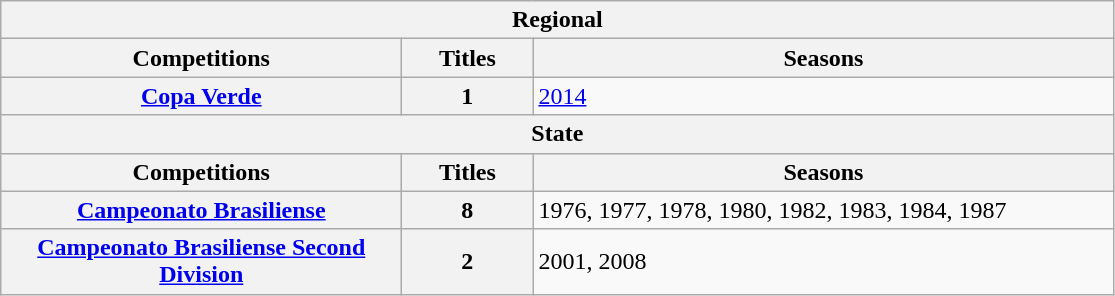<table class="wikitable">
<tr>
<th colspan="3">Regional</th>
</tr>
<tr>
<th style="width:260px">Competitions</th>
<th style="width:80px">Titles</th>
<th style="width:380px">Seasons</th>
</tr>
<tr>
<th><a href='#'>Copa Verde</a></th>
<th style="text-align:center">1</th>
<td align="left"><a href='#'>2014</a></td>
</tr>
<tr>
<th colspan="3">State</th>
</tr>
<tr>
<th>Competitions</th>
<th>Titles</th>
<th>Seasons</th>
</tr>
<tr>
<th style="text-align:center"><a href='#'>Campeonato Brasiliense</a></th>
<th style="text-align:center">8</th>
<td align="left">1976, 1977, 1978, 1980, 1982, 1983, 1984, 1987</td>
</tr>
<tr>
<th style="text-align:center"><a href='#'>Campeonato Brasiliense Second Division</a></th>
<th style="text-align:center">2</th>
<td align="left">2001, 2008</td>
</tr>
</table>
